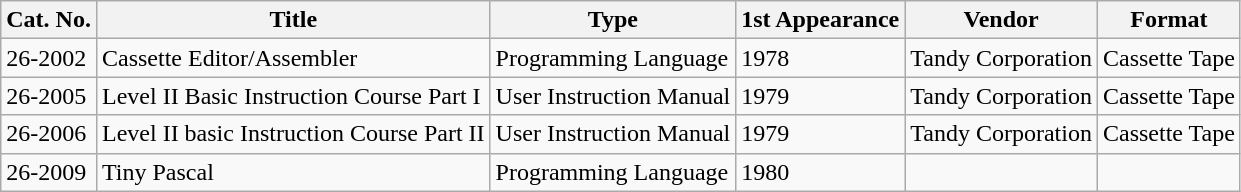<table class="wikitable">
<tr>
<th>Cat. No.</th>
<th>Title</th>
<th>Type</th>
<th>1st Appearance</th>
<th>Vendor</th>
<th>Format</th>
</tr>
<tr>
<td>26-2002</td>
<td>Cassette Editor/Assembler</td>
<td>Programming Language</td>
<td>1978</td>
<td>Tandy Corporation</td>
<td>Cassette Tape</td>
</tr>
<tr>
<td>26-2005</td>
<td>Level II Basic Instruction Course Part I</td>
<td>User Instruction Manual</td>
<td>1979</td>
<td>Tandy Corporation</td>
<td>Cassette Tape</td>
</tr>
<tr>
<td>26-2006</td>
<td>Level II basic Instruction Course Part II</td>
<td>User Instruction Manual</td>
<td>1979</td>
<td>Tandy Corporation</td>
<td>Cassette Tape</td>
</tr>
<tr>
<td>26-2009</td>
<td>Tiny Pascal</td>
<td>Programming Language</td>
<td>1980</td>
<td></td>
<td></td>
</tr>
</table>
